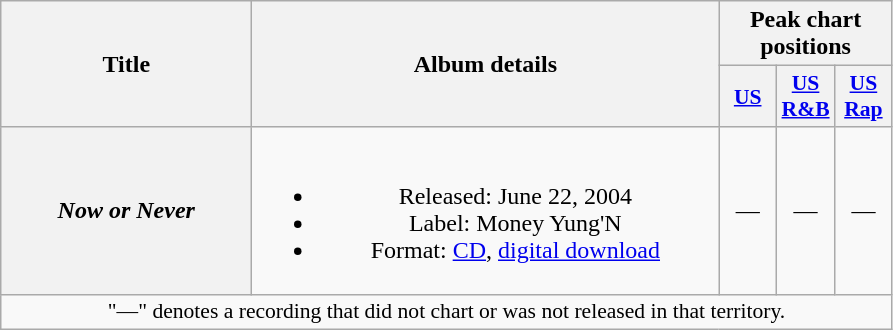<table class="wikitable plainrowheaders" style="text-align:center;">
<tr>
<th scope="col" rowspan="2" style="width:10em;">Title</th>
<th scope="col" rowspan="2" style="width:19em;">Album details</th>
<th scope="col" colspan="4">Peak chart positions</th>
</tr>
<tr>
<th scope="col" style="width:2.2em;font-size:90%;"><a href='#'>US</a></th>
<th scope="col" style="width:2.2em;font-size:90%;"><a href='#'>US R&B</a></th>
<th scope="col" style="width:2.2em;font-size:90%;"><a href='#'>US Rap</a></th>
</tr>
<tr>
<th scope="row"><em>Now or Never</em></th>
<td><br><ul><li>Released: June 22, 2004</li><li>Label: Money Yung'N</li><li>Format: <a href='#'>CD</a>, <a href='#'>digital download</a></li></ul></td>
<td>—</td>
<td>—</td>
<td>—</td>
</tr>
<tr>
<td colspan="15" style="font-size:90%">"—" denotes a recording that did not chart or was not released in that territory.</td>
</tr>
</table>
